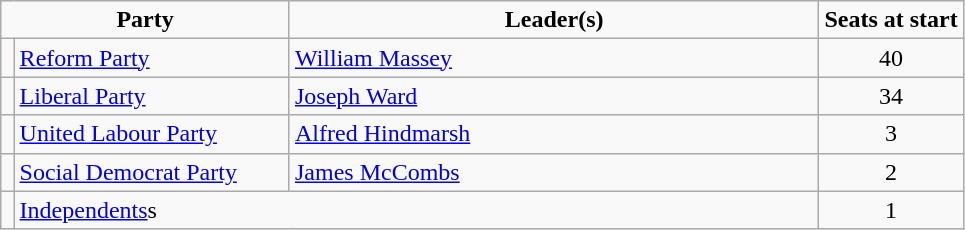<table class="wikitable">
<tr ------------------>
<td width=30% colspan=2 align=center><strong>Party</strong></td>
<td width=55% align=center><strong>Leader(s)</strong></td>
<td width=15% align=center><strong>Seats at start</strong></td>
</tr>
<tr ------------------>
<td></td>
<td><a href='#'>Reform Party</a></td>
<td><a href='#'>William Massey</a></td>
<td align=center>40</td>
</tr>
<tr ------------------>
<td></td>
<td><a href='#'>Liberal Party</a></td>
<td><a href='#'>Joseph Ward</a></td>
<td align=center>34</td>
</tr>
<tr ------------------>
<td></td>
<td><a href='#'>United Labour Party</a></td>
<td><a href='#'>Alfred Hindmarsh</a></td>
<td align=center>3</td>
</tr>
<tr ------------------>
<td></td>
<td><a href='#'>Social Democrat Party</a></td>
<td><a href='#'>James McCombs</a></td>
<td align=center>2</td>
</tr>
<tr ------------------>
<td></td>
<td colspan=2><a href='#'>Independents</a>s</td>
<td align=center>1</td>
</tr>
</table>
